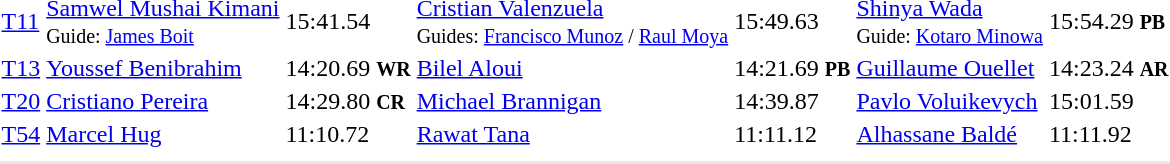<table>
<tr>
<td><a href='#'>T11</a></td>
<td><a href='#'>Samwel Mushai Kimani</a><br><small>Guide: <a href='#'>James Boit</a></small><br></td>
<td>15:41.54</td>
<td><a href='#'>Cristian Valenzuela</a><br><small>Guides: <a href='#'>Francisco Munoz</a> / <a href='#'>Raul Moya</a></small><br></td>
<td>15:49.63</td>
<td><a href='#'>Shinya Wada</a><br><small>Guide: <a href='#'>Kotaro Minowa</a></small><br></td>
<td>15:54.29 <small><strong>PB</strong></small></td>
</tr>
<tr>
<td><a href='#'>T13</a></td>
<td><a href='#'>Youssef Benibrahim</a><br></td>
<td>14:20.69 <small><strong>WR</strong></small></td>
<td><a href='#'>Bilel Aloui</a><br></td>
<td>14:21.69 <small><strong>PB</strong></small></td>
<td><a href='#'>Guillaume Ouellet</a><br></td>
<td>14:23.24 <small><strong>AR</strong></small></td>
</tr>
<tr>
<td><a href='#'>T20</a></td>
<td><a href='#'>Cristiano Pereira</a><br></td>
<td>14:29.80 <small><strong>CR</strong></small></td>
<td><a href='#'>Michael Brannigan</a><br></td>
<td>14:39.87</td>
<td><a href='#'>Pavlo Voluikevych</a><br></td>
<td>15:01.59</td>
</tr>
<tr>
<td><a href='#'>T54</a></td>
<td><a href='#'>Marcel Hug</a><br></td>
<td>11:10.72</td>
<td><a href='#'>Rawat Tana</a><br></td>
<td>11:11.12</td>
<td><a href='#'>Alhassane Baldé</a><br></td>
<td>11:11.92</td>
</tr>
<tr>
<td colspan=7></td>
</tr>
<tr>
</tr>
<tr bgcolor= e8e8e8>
<td colspan=7></td>
</tr>
</table>
